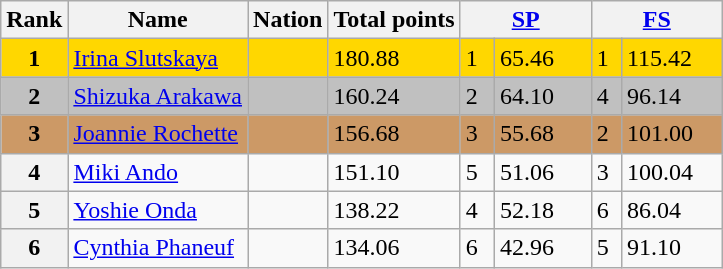<table class="wikitable">
<tr>
<th>Rank</th>
<th>Name</th>
<th>Nation</th>
<th>Total points</th>
<th colspan="2" width="80px"><a href='#'>SP</a></th>
<th colspan="2" width="80px"><a href='#'>FS</a></th>
</tr>
<tr bgcolor="gold">
<td align="center"><strong>1</strong></td>
<td><a href='#'>Irina Slutskaya</a></td>
<td></td>
<td>180.88</td>
<td>1</td>
<td>65.46</td>
<td>1</td>
<td>115.42</td>
</tr>
<tr bgcolor="silver">
<td align="center"><strong>2</strong></td>
<td><a href='#'>Shizuka Arakawa</a></td>
<td></td>
<td>160.24</td>
<td>2</td>
<td>64.10</td>
<td>4</td>
<td>96.14</td>
</tr>
<tr bgcolor="cc9966">
<td align="center"><strong>3</strong></td>
<td><a href='#'>Joannie Rochette</a></td>
<td></td>
<td>156.68</td>
<td>3</td>
<td>55.68</td>
<td>2</td>
<td>101.00</td>
</tr>
<tr>
<th>4</th>
<td><a href='#'>Miki Ando</a></td>
<td></td>
<td>151.10</td>
<td>5</td>
<td>51.06</td>
<td>3</td>
<td>100.04</td>
</tr>
<tr>
<th>5</th>
<td><a href='#'>Yoshie Onda</a></td>
<td></td>
<td>138.22</td>
<td>4</td>
<td>52.18</td>
<td>6</td>
<td>86.04</td>
</tr>
<tr>
<th>6</th>
<td><a href='#'>Cynthia Phaneuf</a></td>
<td></td>
<td>134.06</td>
<td>6</td>
<td>42.96</td>
<td>5</td>
<td>91.10</td>
</tr>
</table>
